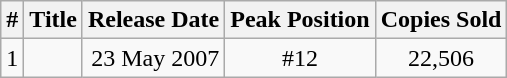<table class="wikitable">
<tr>
<th>#</th>
<th>Title</th>
<th>Release Date</th>
<th>Peak Position</th>
<th>Copies Sold</th>
</tr>
<tr>
<td align="center">1</td>
<td></td>
<td align="right">23 May 2007</td>
<td align="center">#12</td>
<td align="center">22,506</td>
</tr>
</table>
